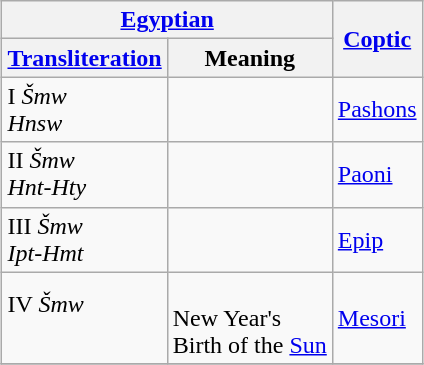<table class="wikitable" style="margin:1em auto;">
<tr>
<th colspan=2><a href='#'>Egyptian</a></th>
<th rowspan=2><a href='#'>Coptic</a></th>
</tr>
<tr>
<th><a href='#'>Transliteration</a></th>
<th>Meaning</th>
</tr>
<tr>
<td>I <em>Šmw</em><br><em>Hnsw</em></td>
<td><br></td>
<td><a href='#'>Pashons</a></td>
</tr>
<tr>
<td>II <em>Šmw</em><br><em>Hnt-Hty</em></td>
<td><br></td>
<td><a href='#'>Paoni</a></td>
</tr>
<tr>
<td>III <em>Šmw</em><br><em>Ipt-Hmt</em></td>
<td><br></td>
<td><a href='#'>Epip</a></td>
</tr>
<tr>
<td>IV <em>Šmw</em><br><em></em><br><em></em></td>
<td><br>New Year's<br>Birth of the <a href='#'>Sun</a></td>
<td><a href='#'>Mesori</a></td>
</tr>
<tr>
</tr>
</table>
